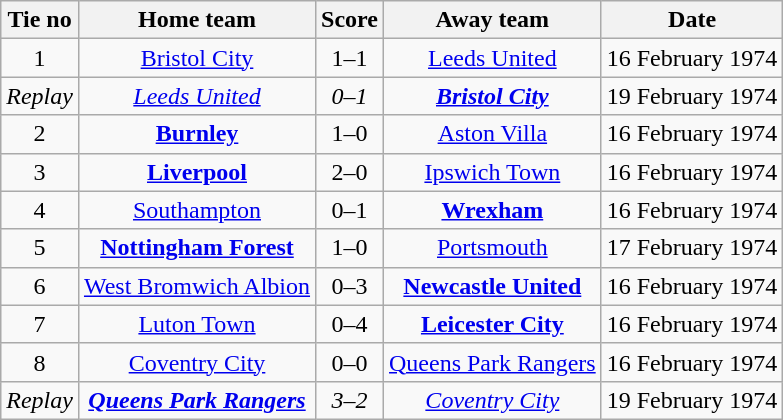<table class="wikitable" style="text-align: center">
<tr>
<th>Tie no</th>
<th>Home team</th>
<th>Score</th>
<th>Away team</th>
<th>Date</th>
</tr>
<tr>
<td>1</td>
<td><a href='#'>Bristol City</a></td>
<td>1–1</td>
<td><a href='#'>Leeds United</a></td>
<td>16 February 1974</td>
</tr>
<tr>
<td><em>Replay</em></td>
<td><em><a href='#'>Leeds United</a></em></td>
<td><em>0–1</em></td>
<td><strong><em><a href='#'>Bristol City</a></em></strong></td>
<td>19 February 1974</td>
</tr>
<tr>
<td>2</td>
<td><strong><a href='#'>Burnley</a></strong></td>
<td>1–0</td>
<td><a href='#'>Aston Villa</a></td>
<td>16 February 1974</td>
</tr>
<tr>
<td>3</td>
<td><strong><a href='#'>Liverpool</a></strong></td>
<td>2–0</td>
<td><a href='#'>Ipswich Town</a></td>
<td>16 February 1974</td>
</tr>
<tr>
<td>4</td>
<td><a href='#'>Southampton</a></td>
<td>0–1</td>
<td><strong><a href='#'>Wrexham</a></strong></td>
<td>16 February 1974</td>
</tr>
<tr>
<td>5</td>
<td><strong><a href='#'>Nottingham Forest</a></strong></td>
<td>1–0</td>
<td><a href='#'>Portsmouth</a></td>
<td>17 February 1974</td>
</tr>
<tr>
<td>6</td>
<td><a href='#'>West Bromwich Albion</a></td>
<td>0–3</td>
<td><strong><a href='#'>Newcastle United</a></strong></td>
<td>16 February 1974</td>
</tr>
<tr>
<td>7</td>
<td><a href='#'>Luton Town</a></td>
<td>0–4</td>
<td><strong><a href='#'>Leicester City</a></strong></td>
<td>16 February 1974</td>
</tr>
<tr>
<td>8</td>
<td><a href='#'>Coventry City</a></td>
<td>0–0</td>
<td><a href='#'>Queens Park Rangers</a></td>
<td>16 February 1974</td>
</tr>
<tr>
<td><em>Replay</em></td>
<td><strong><em><a href='#'>Queens Park Rangers</a></em></strong></td>
<td><em>3–2</em></td>
<td><em><a href='#'>Coventry City</a></em></td>
<td>19 February 1974</td>
</tr>
</table>
